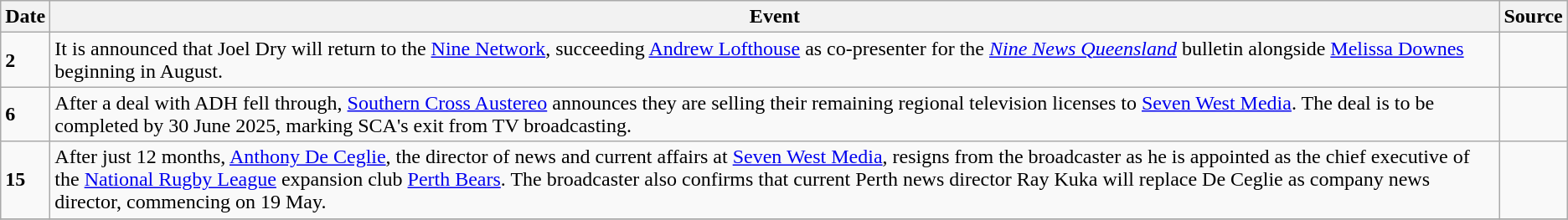<table class="wikitable">
<tr>
<th>Date</th>
<th>Event</th>
<th>Source</th>
</tr>
<tr>
<td><strong>2</strong></td>
<td>It is announced that Joel Dry will return to the <a href='#'>Nine Network</a>, succeeding <a href='#'>Andrew Lofthouse</a> as co-presenter for the <em><a href='#'>Nine News Queensland</a></em> bulletin alongside <a href='#'>Melissa Downes</a> beginning in August.</td>
<td></td>
</tr>
<tr>
<td><strong>6</strong></td>
<td>After a deal with ADH fell through, <a href='#'>Southern Cross Austereo</a> announces they are selling their remaining regional television licenses to <a href='#'>Seven West Media</a>. The deal is to be completed by 30 June 2025, marking SCA's exit from TV broadcasting.</td>
<td></td>
</tr>
<tr>
<td><strong>15</strong></td>
<td>After just 12 months, <a href='#'>Anthony De Ceglie</a>, the director of news and current affairs at <a href='#'>Seven West Media</a>, resigns from the broadcaster as he is appointed as the chief executive of the <a href='#'>National Rugby League</a> expansion club <a href='#'>Perth Bears</a>. The broadcaster also confirms that current Perth news director Ray Kuka will replace De Ceglie as company news director, commencing on 19 May.</td>
<td></td>
</tr>
<tr>
</tr>
</table>
